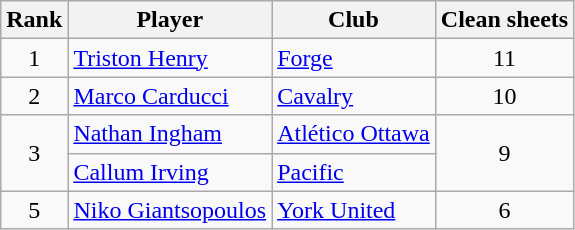<table class="wikitable">
<tr>
<th>Rank</th>
<th>Player</th>
<th>Club</th>
<th>Clean sheets</th>
</tr>
<tr>
<td style="text-align:center">1</td>
<td> <a href='#'>Triston Henry</a></td>
<td><a href='#'>Forge</a></td>
<td style="text-align:center">11</td>
</tr>
<tr>
<td style="text-align:center">2</td>
<td> <a href='#'>Marco Carducci</a></td>
<td><a href='#'>Cavalry</a></td>
<td style="text-align:center">10</td>
</tr>
<tr>
<td style="text-align:center" rowspan="2">3</td>
<td> <a href='#'>Nathan Ingham</a></td>
<td><a href='#'>Atlético Ottawa</a></td>
<td style="text-align:center" rowspan="2">9</td>
</tr>
<tr>
<td> <a href='#'>Callum Irving</a></td>
<td><a href='#'>Pacific</a></td>
</tr>
<tr>
<td style="text-align:center" rowspan="1">5</td>
<td> <a href='#'>Niko Giantsopoulos</a></td>
<td><a href='#'>York United</a></td>
<td style="text-align:center" rowspan="1">6</td>
</tr>
</table>
